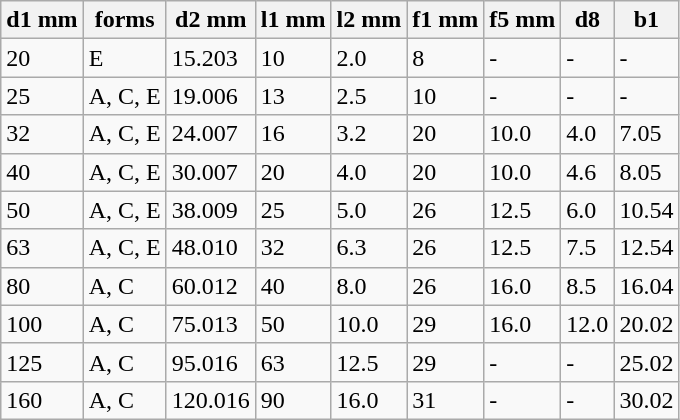<table class="wikitable">
<tr>
<th>d1 mm</th>
<th>forms</th>
<th>d2 mm</th>
<th>l1 mm</th>
<th>l2 mm</th>
<th>f1 mm</th>
<th>f5 mm</th>
<th>d8</th>
<th>b1</th>
</tr>
<tr>
<td>20</td>
<td>E</td>
<td>15.203</td>
<td>10</td>
<td>2.0</td>
<td>8</td>
<td>-</td>
<td>-</td>
<td>-</td>
</tr>
<tr>
<td>25</td>
<td>A, C, E</td>
<td>19.006</td>
<td>13</td>
<td>2.5</td>
<td>10</td>
<td>-</td>
<td>-</td>
<td>-</td>
</tr>
<tr>
<td>32</td>
<td>A, C, E</td>
<td>24.007</td>
<td>16</td>
<td>3.2</td>
<td>20</td>
<td>10.0</td>
<td>4.0</td>
<td>7.05</td>
</tr>
<tr>
<td>40</td>
<td>A, C, E</td>
<td>30.007</td>
<td>20</td>
<td>4.0</td>
<td>20</td>
<td>10.0</td>
<td>4.6</td>
<td>8.05</td>
</tr>
<tr>
<td>50</td>
<td>A, C, E</td>
<td>38.009</td>
<td>25</td>
<td>5.0</td>
<td>26</td>
<td>12.5</td>
<td>6.0</td>
<td>10.54</td>
</tr>
<tr>
<td>63</td>
<td>A, C, E</td>
<td>48.010</td>
<td>32</td>
<td>6.3</td>
<td>26</td>
<td>12.5</td>
<td>7.5</td>
<td>12.54</td>
</tr>
<tr>
<td>80</td>
<td>A, C</td>
<td>60.012</td>
<td>40</td>
<td>8.0</td>
<td>26</td>
<td>16.0</td>
<td>8.5</td>
<td>16.04</td>
</tr>
<tr>
<td>100</td>
<td>A, C</td>
<td>75.013</td>
<td>50</td>
<td>10.0</td>
<td>29</td>
<td>16.0</td>
<td>12.0</td>
<td>20.02</td>
</tr>
<tr>
<td>125</td>
<td>A, C</td>
<td>95.016</td>
<td>63</td>
<td>12.5</td>
<td>29</td>
<td>-</td>
<td>-</td>
<td>25.02</td>
</tr>
<tr>
<td>160</td>
<td>A, C</td>
<td>120.016</td>
<td>90</td>
<td>16.0</td>
<td>31</td>
<td>-</td>
<td>-</td>
<td>30.02</td>
</tr>
</table>
